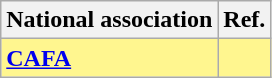<table class="wikitable">
<tr>
<th>National association</th>
<th>Ref.</th>
</tr>
<tr bgcolor="#FFF68F">
<td><strong><a href='#'>CAFA</a></strong></td>
<td></td>
</tr>
</table>
